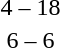<table style="text-align:center">
<tr>
<th width=200></th>
<th width=100></th>
<th width=200></th>
</tr>
<tr>
<td align=right></td>
<td>4 – 18</td>
<td align=left><strong></strong></td>
</tr>
<tr>
<td align=right><strong></strong></td>
<td>6 – 6</td>
<td align=left><strong></strong></td>
</tr>
</table>
